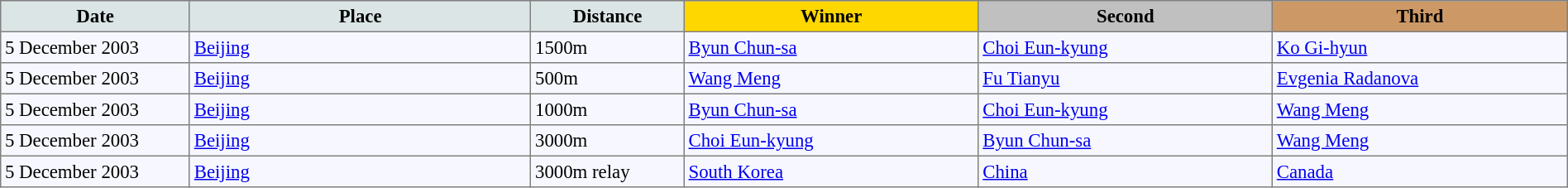<table bgcolor="#f7f8ff" cellpadding="3" cellspacing="0" border="1" style="font-size: 95%; border: gray solid 1px; border-collapse: collapse;">
<tr bgcolor="#CCCCCC">
<td align="center" bgcolor="#DCE5E5" width="150"><strong>Date</strong></td>
<td align="center" bgcolor="#DCE5E5" width="280"><strong>Place</strong></td>
<td align="center" bgcolor="#DCE5E5" width="120"><strong>Distance</strong></td>
<td align="center" bgcolor="gold" width="240"><strong>Winner</strong></td>
<td align="center" bgcolor="silver" width="240"><strong>Second</strong></td>
<td align="center" bgcolor="CC9966" width="240"><strong>Third</strong></td>
</tr>
<tr align="left">
<td>5 December 2003</td>
<td> <a href='#'>Beijing</a></td>
<td>1500m</td>
<td> <a href='#'>Byun Chun-sa</a></td>
<td> <a href='#'>Choi Eun-kyung</a></td>
<td> <a href='#'>Ko Gi-hyun</a></td>
</tr>
<tr align="left">
<td>5 December 2003</td>
<td> <a href='#'>Beijing</a></td>
<td>500m</td>
<td> <a href='#'>Wang Meng</a></td>
<td> <a href='#'>Fu Tianyu</a></td>
<td> <a href='#'>Evgenia Radanova</a></td>
</tr>
<tr align="left">
<td>5 December 2003</td>
<td> <a href='#'>Beijing</a></td>
<td>1000m</td>
<td> <a href='#'>Byun Chun-sa</a></td>
<td> <a href='#'>Choi Eun-kyung</a></td>
<td> <a href='#'>Wang Meng</a></td>
</tr>
<tr align="left">
<td>5 December 2003</td>
<td> <a href='#'>Beijing</a></td>
<td>3000m</td>
<td> <a href='#'>Choi Eun-kyung</a></td>
<td> <a href='#'>Byun Chun-sa</a></td>
<td> <a href='#'>Wang Meng</a></td>
</tr>
<tr align="left">
<td>5 December 2003</td>
<td> <a href='#'>Beijing</a></td>
<td>3000m relay</td>
<td> <a href='#'>South Korea</a></td>
<td> <a href='#'>China</a></td>
<td> <a href='#'>Canada</a></td>
</tr>
</table>
